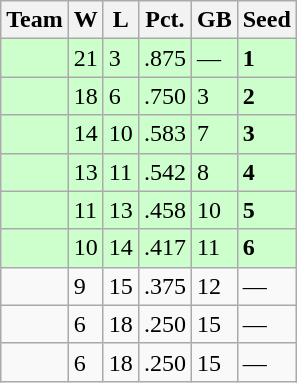<table class=wikitable>
<tr>
<th>Team</th>
<th>W</th>
<th>L</th>
<th>Pct.</th>
<th>GB</th>
<th>Seed</th>
</tr>
<tr bgcolor=ccffcc>
<td></td>
<td>21</td>
<td>3</td>
<td>.875</td>
<td>—</td>
<td><strong>1</strong></td>
</tr>
<tr bgcolor=ccffcc>
<td></td>
<td>18</td>
<td>6</td>
<td>.750</td>
<td>3</td>
<td><strong>2</strong></td>
</tr>
<tr bgcolor=ccffcc>
<td></td>
<td>14</td>
<td>10</td>
<td>.583</td>
<td>7</td>
<td><strong>3</strong></td>
</tr>
<tr bgcolor=ccffcc>
<td></td>
<td>13</td>
<td>11</td>
<td>.542</td>
<td>8</td>
<td><strong>4</strong></td>
</tr>
<tr bgcolor=ccffcc>
<td></td>
<td>11</td>
<td>13</td>
<td>.458</td>
<td>10</td>
<td><strong>5</strong></td>
</tr>
<tr bgcolor=ccffcc>
<td></td>
<td>10</td>
<td>14</td>
<td>.417</td>
<td>11</td>
<td><strong>6</strong></td>
</tr>
<tr>
<td></td>
<td>9</td>
<td>15</td>
<td>.375</td>
<td>12</td>
<td>—</td>
</tr>
<tr>
<td></td>
<td>6</td>
<td>18</td>
<td>.250</td>
<td>15</td>
<td>—</td>
</tr>
<tr>
<td></td>
<td>6</td>
<td>18</td>
<td>.250</td>
<td>15</td>
<td>—</td>
</tr>
</table>
